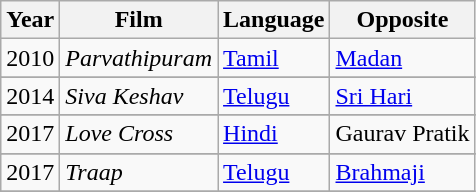<table class="wikitable">
<tr>
<th>Year</th>
<th>Film</th>
<th>Language</th>
<th>Opposite</th>
</tr>
<tr>
<td>2010</td>
<td><em>Parvathipuram</em></td>
<td><a href='#'>Tamil</a></td>
<td><a href='#'>Madan</a></td>
</tr>
<tr>
</tr>
<tr>
<td>2014</td>
<td><em>Siva Keshav</em></td>
<td><a href='#'>Telugu</a></td>
<td><a href='#'>Sri Hari</a></td>
</tr>
<tr>
</tr>
<tr>
<td>2017</td>
<td><em>Love Cross</em></td>
<td><a href='#'>Hindi</a></td>
<td>Gaurav Pratik</td>
</tr>
<tr>
</tr>
<tr>
<td>2017</td>
<td><em>Traap</em></td>
<td><a href='#'>Telugu</a></td>
<td><a href='#'>Brahmaji</a></td>
</tr>
<tr>
</tr>
</table>
